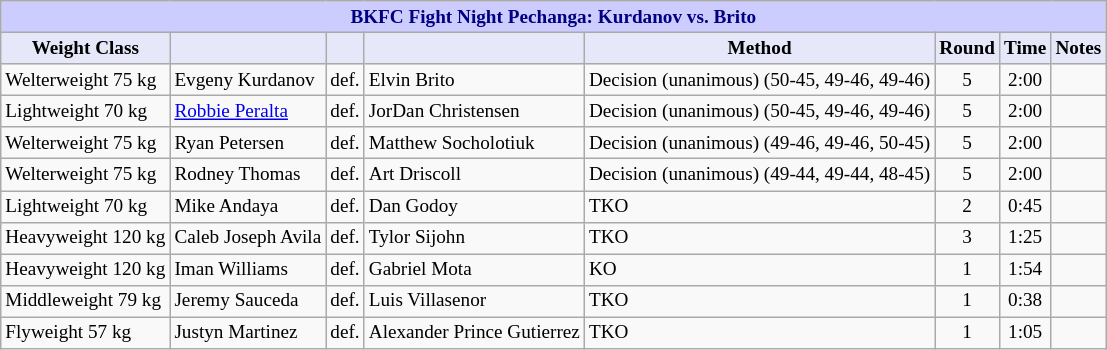<table class="wikitable" style="font-size: 80%;">
<tr>
<th colspan="8" style="background-color: #ccf; color: #000080; text-align: center;"><strong>BKFC Fight Night Pechanga: Kurdanov vs. Brito</strong></th>
</tr>
<tr>
<th colspan="1" style="background-color: #E6E8FA; color: #000000; text-align: center;">Weight Class</th>
<th colspan="1" style="background-color: #E6E8FA; color: #000000; text-align: center;"></th>
<th colspan="1" style="background-color: #E6E8FA; color: #000000; text-align: center;"></th>
<th colspan="1" style="background-color: #E6E8FA; color: #000000; text-align: center;"></th>
<th colspan="1" style="background-color: #E6E8FA; color: #000000; text-align: center;">Method</th>
<th colspan="1" style="background-color: #E6E8FA; color: #000000; text-align: center;">Round</th>
<th colspan="1" style="background-color: #E6E8FA; color: #000000; text-align: center;">Time</th>
<th colspan="1" style="background-color: #E6E8FA; color: #000000; text-align: center;">Notes</th>
</tr>
<tr>
<td>Welterweight 75 kg</td>
<td> Evgeny Kurdanov</td>
<td align=center>def.</td>
<td> Elvin Brito</td>
<td>Decision (unanimous) (50-45, 49-46, 49-46)</td>
<td align=center>5</td>
<td align=center>2:00</td>
<td></td>
</tr>
<tr>
<td>Lightweight 70 kg</td>
<td> <a href='#'>Robbie Peralta</a></td>
<td align=center>def.</td>
<td> JorDan Christensen</td>
<td>Decision (unanimous) (50-45, 49-46, 49-46)</td>
<td align=center>5</td>
<td align=center>2:00</td>
<td></td>
</tr>
<tr>
<td>Welterweight 75 kg</td>
<td> Ryan Petersen</td>
<td>def.</td>
<td> Matthew Socholotiuk</td>
<td>Decision (unanimous) (49-46, 49-46, 50-45)</td>
<td align=center>5</td>
<td align=center>2:00</td>
<td></td>
</tr>
<tr>
<td>Welterweight 75 kg</td>
<td> Rodney Thomas</td>
<td>def.</td>
<td> Art Driscoll</td>
<td>Decision (unanimous) (49-44, 49-44, 48-45)</td>
<td align=center>5</td>
<td align=center>2:00</td>
<td></td>
</tr>
<tr>
<td>Lightweight 70 kg</td>
<td> Mike Andaya</td>
<td>def.</td>
<td> Dan Godoy</td>
<td>TKO</td>
<td align=center>2</td>
<td align=center>0:45</td>
<td></td>
</tr>
<tr>
<td>Heavyweight 120 kg</td>
<td> Caleb Joseph Avila</td>
<td>def.</td>
<td> Tylor Sijohn</td>
<td>TKO</td>
<td align=center>3</td>
<td align=center>1:25</td>
<td></td>
</tr>
<tr>
<td>Heavyweight 120 kg</td>
<td> Iman Williams</td>
<td>def.</td>
<td> Gabriel Mota</td>
<td>KO</td>
<td align=center>1</td>
<td align=center>1:54</td>
<td></td>
</tr>
<tr>
<td>Middleweight 79 kg</td>
<td> Jeremy Sauceda</td>
<td>def.</td>
<td> Luis Villasenor</td>
<td>TKO</td>
<td align=center>1</td>
<td align=center>0:38</td>
<td></td>
</tr>
<tr>
<td>Flyweight 57 kg</td>
<td> Justyn Martinez</td>
<td>def.</td>
<td> Alexander Prince Gutierrez</td>
<td>TKO</td>
<td align=center>1</td>
<td align=center>1:05</td>
<td></td>
</tr>
</table>
